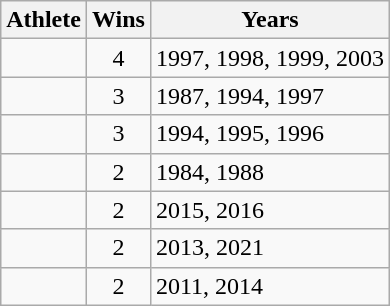<table class="wikitable">
<tr>
<th>Athlete</th>
<th>Wins</th>
<th>Years</th>
</tr>
<tr>
<td></td>
<td align=center>4</td>
<td>1997, 1998, 1999, 2003</td>
</tr>
<tr>
<td></td>
<td align=center>3</td>
<td>1987, 1994, 1997</td>
</tr>
<tr>
<td></td>
<td align=center>3</td>
<td>1994, 1995, 1996</td>
</tr>
<tr>
<td></td>
<td align=center>2</td>
<td>1984, 1988</td>
</tr>
<tr>
<td></td>
<td align=center>2</td>
<td>2015, 2016</td>
</tr>
<tr>
<td></td>
<td align=center>2</td>
<td>2013, 2021</td>
</tr>
<tr>
<td></td>
<td align=center>2</td>
<td>2011, 2014</td>
</tr>
</table>
